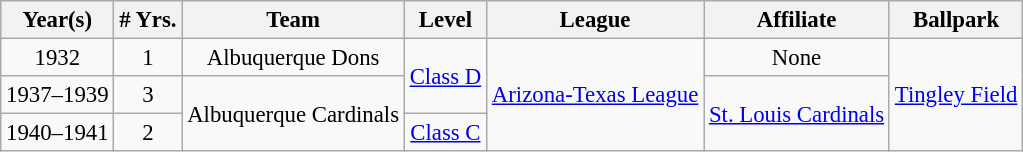<table class="wikitable" style="text-align:center; font-size: 95%;"Albuerque>
<tr>
<th>Year(s)</th>
<th># Yrs.</th>
<th>Team</th>
<th>Level</th>
<th>League</th>
<th>Affiliate</th>
<th>Ballpark</th>
</tr>
<tr>
<td>1932</td>
<td>1</td>
<td>Albuquerque Dons</td>
<td rowspan=2><a href='#'>Class D</a></td>
<td rowspan=3><a href='#'>Arizona-Texas League</a></td>
<td>None</td>
<td rowspan=3><a href='#'>Tingley Field</a></td>
</tr>
<tr>
<td>1937–1939</td>
<td>3</td>
<td rowspan=2>Albuquerque Cardinals</td>
<td rowspan=2><a href='#'>St. Louis Cardinals</a></td>
</tr>
<tr>
<td>1940–1941</td>
<td>2</td>
<td><a href='#'>Class C</a></td>
</tr>
</table>
